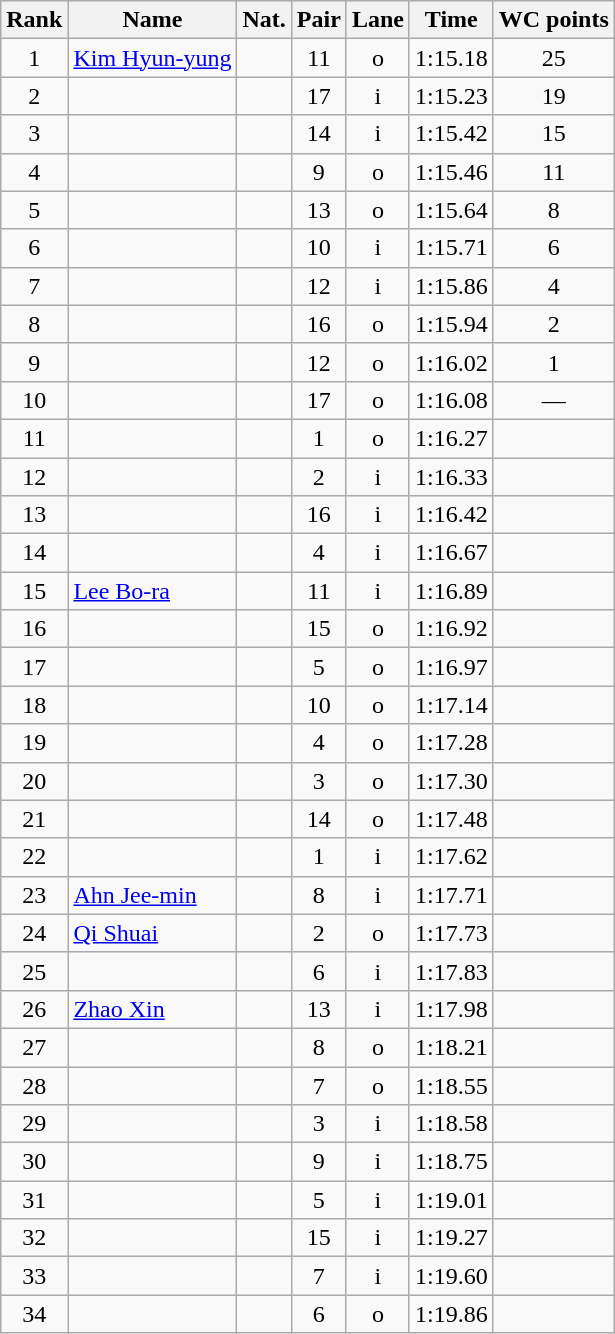<table class="wikitable sortable" style="text-align:center">
<tr>
<th>Rank</th>
<th>Name</th>
<th>Nat.</th>
<th>Pair</th>
<th>Lane</th>
<th>Time</th>
<th>WC points</th>
</tr>
<tr>
<td>1</td>
<td align=left><a href='#'>Kim Hyun-yung</a></td>
<td></td>
<td>11</td>
<td>o</td>
<td>1:15.18</td>
<td>25</td>
</tr>
<tr>
<td>2</td>
<td align=left></td>
<td></td>
<td>17</td>
<td>i</td>
<td>1:15.23</td>
<td>19</td>
</tr>
<tr>
<td>3</td>
<td align=left></td>
<td></td>
<td>14</td>
<td>i</td>
<td>1:15.42</td>
<td>15</td>
</tr>
<tr>
<td>4</td>
<td align=left></td>
<td></td>
<td>9</td>
<td>o</td>
<td>1:15.46</td>
<td>11</td>
</tr>
<tr>
<td>5</td>
<td align=left></td>
<td></td>
<td>13</td>
<td>o</td>
<td>1:15.64</td>
<td>8</td>
</tr>
<tr>
<td>6</td>
<td align=left></td>
<td></td>
<td>10</td>
<td>i</td>
<td>1:15.71</td>
<td>6</td>
</tr>
<tr>
<td>7</td>
<td align=left></td>
<td></td>
<td>12</td>
<td>i</td>
<td>1:15.86</td>
<td>4</td>
</tr>
<tr>
<td>8</td>
<td align=left></td>
<td></td>
<td>16</td>
<td>o</td>
<td>1:15.94</td>
<td>2</td>
</tr>
<tr>
<td>9</td>
<td align=left></td>
<td></td>
<td>12</td>
<td>o</td>
<td>1:16.02</td>
<td>1</td>
</tr>
<tr>
<td>10</td>
<td align=left></td>
<td></td>
<td>17</td>
<td>o</td>
<td>1:16.08</td>
<td>—</td>
</tr>
<tr>
<td>11</td>
<td align=left></td>
<td></td>
<td>1</td>
<td>o</td>
<td>1:16.27</td>
<td></td>
</tr>
<tr>
<td>12</td>
<td align=left></td>
<td></td>
<td>2</td>
<td>i</td>
<td>1:16.33</td>
<td></td>
</tr>
<tr>
<td>13</td>
<td align=left></td>
<td></td>
<td>16</td>
<td>i</td>
<td>1:16.42</td>
<td></td>
</tr>
<tr>
<td>14</td>
<td align=left></td>
<td></td>
<td>4</td>
<td>i</td>
<td>1:16.67</td>
<td></td>
</tr>
<tr>
<td>15</td>
<td align=left><a href='#'>Lee Bo-ra</a></td>
<td></td>
<td>11</td>
<td>i</td>
<td>1:16.89</td>
<td></td>
</tr>
<tr>
<td>16</td>
<td align=left></td>
<td></td>
<td>15</td>
<td>o</td>
<td>1:16.92</td>
<td></td>
</tr>
<tr>
<td>17</td>
<td align=left></td>
<td></td>
<td>5</td>
<td>o</td>
<td>1:16.97</td>
<td></td>
</tr>
<tr>
<td>18</td>
<td align=left></td>
<td></td>
<td>10</td>
<td>o</td>
<td>1:17.14</td>
<td></td>
</tr>
<tr>
<td>19</td>
<td align=left></td>
<td></td>
<td>4</td>
<td>o</td>
<td>1:17.28</td>
<td></td>
</tr>
<tr>
<td>20</td>
<td align=left></td>
<td></td>
<td>3</td>
<td>o</td>
<td>1:17.30</td>
<td></td>
</tr>
<tr>
<td>21</td>
<td align=left></td>
<td></td>
<td>14</td>
<td>o</td>
<td>1:17.48</td>
<td></td>
</tr>
<tr>
<td>22</td>
<td align=left></td>
<td></td>
<td>1</td>
<td>i</td>
<td>1:17.62</td>
<td></td>
</tr>
<tr>
<td>23</td>
<td align=left><a href='#'>Ahn Jee-min</a></td>
<td></td>
<td>8</td>
<td>i</td>
<td>1:17.71</td>
<td></td>
</tr>
<tr>
<td>24</td>
<td align=left><a href='#'>Qi Shuai</a></td>
<td></td>
<td>2</td>
<td>o</td>
<td>1:17.73</td>
<td></td>
</tr>
<tr>
<td>25</td>
<td align=left></td>
<td></td>
<td>6</td>
<td>i</td>
<td>1:17.83</td>
<td></td>
</tr>
<tr>
<td>26</td>
<td align=left><a href='#'>Zhao Xin</a></td>
<td></td>
<td>13</td>
<td>i</td>
<td>1:17.98</td>
<td></td>
</tr>
<tr>
<td>27</td>
<td align=left></td>
<td></td>
<td>8</td>
<td>o</td>
<td>1:18.21</td>
<td></td>
</tr>
<tr>
<td>28</td>
<td align=left></td>
<td></td>
<td>7</td>
<td>o</td>
<td>1:18.55</td>
<td></td>
</tr>
<tr>
<td>29</td>
<td align=left></td>
<td></td>
<td>3</td>
<td>i</td>
<td>1:18.58</td>
<td></td>
</tr>
<tr>
<td>30</td>
<td align=left></td>
<td></td>
<td>9</td>
<td>i</td>
<td>1:18.75</td>
<td></td>
</tr>
<tr>
<td>31</td>
<td align=left></td>
<td></td>
<td>5</td>
<td>i</td>
<td>1:19.01</td>
<td></td>
</tr>
<tr>
<td>32</td>
<td align=left></td>
<td></td>
<td>15</td>
<td>i</td>
<td>1:19.27</td>
<td></td>
</tr>
<tr>
<td>33</td>
<td align=left></td>
<td></td>
<td>7</td>
<td>i</td>
<td>1:19.60</td>
<td></td>
</tr>
<tr>
<td>34</td>
<td align=left></td>
<td></td>
<td>6</td>
<td>o</td>
<td>1:19.86</td>
<td></td>
</tr>
</table>
